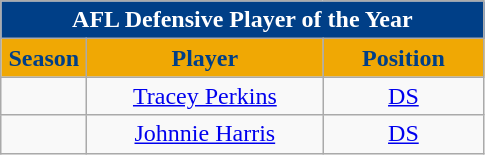<table class="wikitable sortable" style="text-align:center">
<tr>
<td colspan="4" style="background:#003F87; color:#FFFFFF;"><strong>AFL Defensive Player of the Year</strong></td>
</tr>
<tr>
<th style="width:50px; background:#F0A804; color:#003F87;">Season</th>
<th style="width:150px; background:#F0A804; color:#003F87;">Player</th>
<th style="width:100px; background:#F0A804; color:#003F87;">Position</th>
</tr>
<tr>
<td></td>
<td><a href='#'>Tracey Perkins</a></td>
<td><a href='#'>DS</a></td>
</tr>
<tr>
<td></td>
<td><a href='#'>Johnnie Harris</a></td>
<td><a href='#'>DS</a></td>
</tr>
</table>
